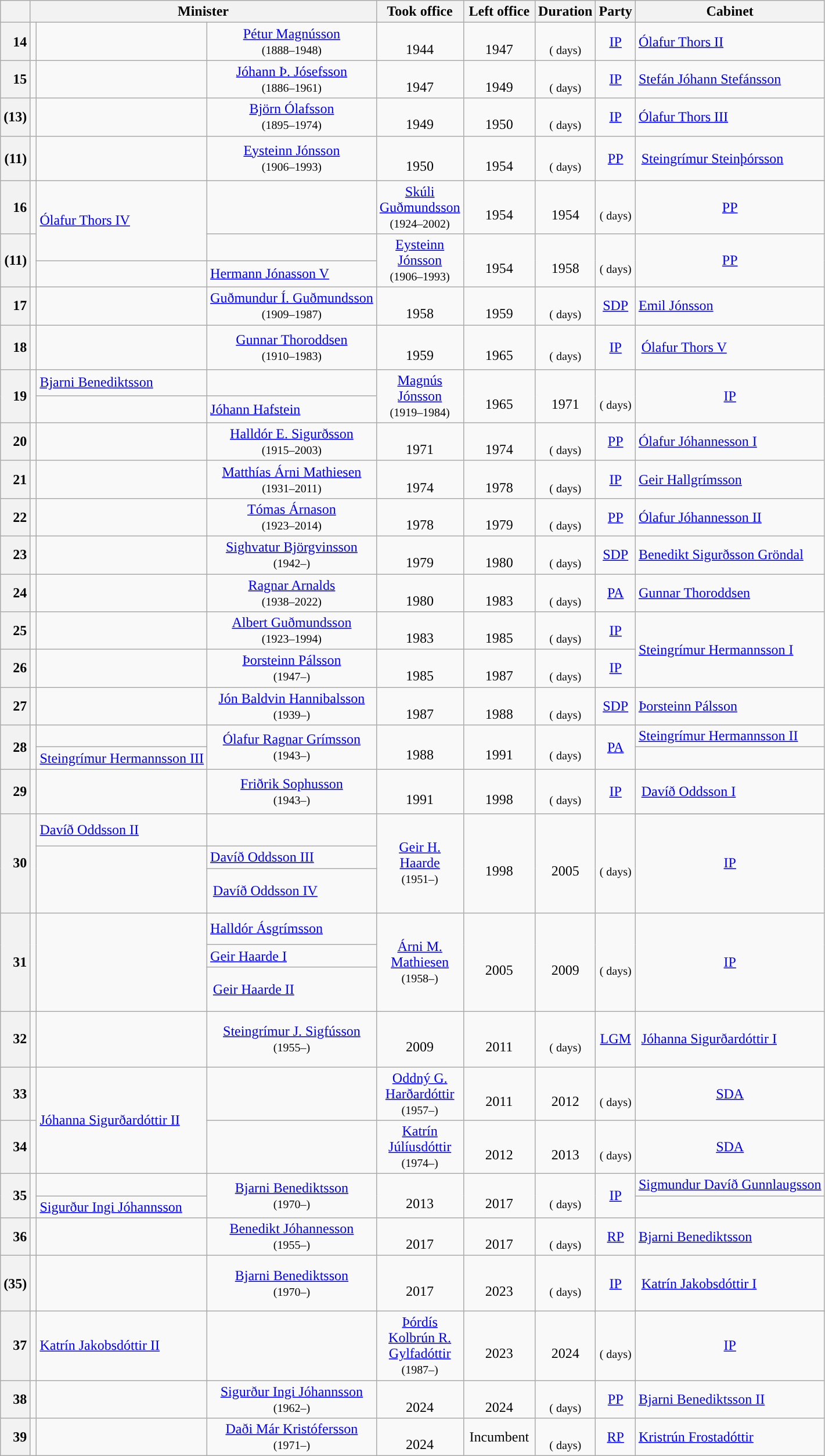<table class="wikitable" style="text-align: center;">
<tr>
<th width="25px"></th>
<th colspan="3">Minister</th>
<th width="75px">Took office</th>
<th width="75px">Left office</th>
<th>Duration</th>
<th>Party</th>
<th>Cabinet</th>
</tr>
<tr>
<th style="text-align: right;">14</th>
<td></td>
<td></td>
<td><a href='#'>Pétur Magnússon</a><br><small>(1888–1948)</small></td>
<td><br>1944</td>
<td><br>1947</td>
<td><br><small>( days)</small></td>
<td><a href='#'>IP</a></td>
<td style="text-align: left;"><a href='#'>Ólafur Thors II</a></td>
</tr>
<tr>
<th style="text-align: right;">15</th>
<td></td>
<td></td>
<td><a href='#'>Jóhann Þ. Jósefsson</a><br><small>(1886–1961)</small></td>
<td><br>1947</td>
<td><br>1949</td>
<td><br><small>( days)</small></td>
<td><a href='#'>IP</a></td>
<td style="text-align: left;"><a href='#'>Stefán Jóhann Stefánsson</a></td>
</tr>
<tr>
<th style="text-align: right;">(13)</th>
<td></td>
<td></td>
<td><a href='#'>Björn Ólafsson</a><br><small>(1895–1974)</small></td>
<td><br>1949</td>
<td><br>1950</td>
<td><br><small>( days)</small></td>
<td><a href='#'>IP</a></td>
<td style="text-align: left;"><a href='#'>Ólafur Thors III</a></td>
</tr>
<tr>
<th rowspan="2" style="text-align: right;">(11)</th>
<td rowspan="2"></td>
<td></td>
<td rowspan="2"><a href='#'>Eysteinn Jónsson</a><br><small>(1906–1993)</small></td>
<td rowspan="2"><br>1950</td>
<td rowspan="2"><br>1954</td>
<td rowspan="2"><br><small>( days)</small></td>
<td rowspan="2"><a href='#'>PP</a></td>
<td style="text-align: left; padding: 1em 0.4em;"><a href='#'>Steingrímur Steinþórsson</a></td>
</tr>
<tr>
<td rowspan="3" style="text-align: left;"><a href='#'>Ólafur Thors IV</a></td>
</tr>
<tr>
<th style="text-align: right;">16</th>
<td></td>
<td></td>
<td><a href='#'>Skúli Guðmundsson</a><br><small>(1924–2002)</small></td>
<td><br>1954</td>
<td><br>1954</td>
<td><br><small>( days)</small></td>
<td><a href='#'>PP</a></td>
</tr>
<tr>
<th rowspan="2" style="text-align: right;">(11)</th>
<td rowspan="2"></td>
<td height="20" style="border-bottom:solid 0 grey; background:"></td>
<td rowspan="2"><a href='#'>Eysteinn Jónsson</a><br><small>(1906–1993)</small></td>
<td rowspan="2"><br>1954</td>
<td rowspan="2"><br>1958</td>
<td rowspan="2"><br><small>( days)</small></td>
<td rowspan="2"><a href='#'>PP</a></td>
</tr>
<tr>
<td height="20" style="border-top:solid 0 grey; background:"></td>
<td style="text-align: left;"><a href='#'>Hermann Jónasson V</a></td>
</tr>
<tr>
<th style="text-align: right;">17</th>
<td></td>
<td></td>
<td><a href='#'>Guðmundur Í. Guðmundsson</a><br><small>(1909–1987)</small></td>
<td><br>1958</td>
<td><br>1959</td>
<td><br><small>( days)</small></td>
<td><a href='#'>SDP</a></td>
<td style="text-align: left;"><a href='#'>Emil Jónsson</a></td>
</tr>
<tr>
<th rowspan="2" style="text-align: right;">18</th>
<td rowspan="2"></td>
<td></td>
<td rowspan="2"><a href='#'>Gunnar Thoroddsen</a><br><small>(1910–1983)</small></td>
<td rowspan="2"><br>1959</td>
<td rowspan="2"><br>1965</td>
<td rowspan="2"><br><small>( days)</small></td>
<td rowspan="2"><a href='#'>IP</a></td>
<td style="text-align: left; padding: 1em 0.4em;"><a href='#'>Ólafur Thors V</a></td>
</tr>
<tr>
<td rowspan="2" style="text-align: left;"><a href='#'>Bjarni Benediktsson</a></td>
</tr>
<tr>
<th rowspan="2" style="text-align: right;">19</th>
<td rowspan="2"></td>
<td height="20" style="border-bottom:solid 0 grey; background:"></td>
<td rowspan="2"><a href='#'>Magnús Jónsson</a><br><small>(1919–1984)</small></td>
<td rowspan="2"><br>1965</td>
<td rowspan="2"><br>1971</td>
<td rowspan="2"><br><small>( days)</small></td>
<td rowspan="2"><a href='#'>IP</a></td>
</tr>
<tr>
<td height="20" style="border-top:solid 0 grey; background:"></td>
<td style="text-align: left;"><a href='#'>Jóhann Hafstein</a></td>
</tr>
<tr>
<th style="text-align: right;">20</th>
<td></td>
<td></td>
<td><a href='#'>Halldór E. Sigurðsson</a><br><small>(1915–2003)</small></td>
<td><br>1971</td>
<td><br>1974</td>
<td><br><small>( days)</small></td>
<td><a href='#'>PP</a></td>
<td style="text-align: left;"><a href='#'>Ólafur Jóhannesson I</a></td>
</tr>
<tr>
<th style="text-align: right;">21</th>
<td></td>
<td></td>
<td><a href='#'>Matthías Árni Mathiesen</a><br><small>(1931–2011)</small></td>
<td><br>1974</td>
<td><br>1978</td>
<td><br><small>( days)</small></td>
<td><a href='#'>IP</a></td>
<td style="text-align: left;"><a href='#'>Geir Hallgrímsson</a></td>
</tr>
<tr>
<th style="text-align: right;">22</th>
<td></td>
<td></td>
<td><a href='#'>Tómas Árnason</a><br><small>(1923–2014)</small></td>
<td><br>1978</td>
<td><br>1979</td>
<td><br><small>( days)</small></td>
<td><a href='#'>PP</a></td>
<td style="text-align: left;"><a href='#'>Ólafur Jóhannesson II</a></td>
</tr>
<tr>
<th style="text-align: right;">23</th>
<td></td>
<td></td>
<td><a href='#'>Sighvatur Björgvinsson</a><br><small>(1942–)</small></td>
<td><br>1979</td>
<td><br>1980</td>
<td><br><small>( days)</small></td>
<td><a href='#'>SDP</a></td>
<td style="text-align: left;"><a href='#'>Benedikt Sigurðsson Gröndal</a></td>
</tr>
<tr>
<th style="text-align: right;">24</th>
<td></td>
<td></td>
<td><a href='#'>Ragnar Arnalds</a><br><small>(1938–2022)</small></td>
<td><br>1980</td>
<td><br>1983</td>
<td><br><small>( days)</small></td>
<td><a href='#'>PA</a></td>
<td style="text-align: left;"><a href='#'>Gunnar Thoroddsen</a></td>
</tr>
<tr>
<th style="text-align: right;">25</th>
<td></td>
<td></td>
<td><a href='#'>Albert Guðmundsson</a><br><small>(1923–1994)</small></td>
<td><br>1983</td>
<td><br>1985</td>
<td><br><small>( days)</small></td>
<td><a href='#'>IP</a></td>
<td rowspan="2" style="text-align: left;"><a href='#'>Steingrímur Hermannsson I</a></td>
</tr>
<tr>
<th style="text-align: right;">26</th>
<td></td>
<td></td>
<td><a href='#'>Þorsteinn Pálsson</a><br><small>(1947–)</small></td>
<td><br>1985</td>
<td><br>1987</td>
<td><br><small>( days)</small></td>
<td><a href='#'>IP</a></td>
</tr>
<tr>
<th style="text-align: right;">27</th>
<td></td>
<td></td>
<td><a href='#'>Jón Baldvin Hannibalsson</a><br><small>(1939–)</small></td>
<td><br>1987</td>
<td><br>1988</td>
<td><br><small>( days)</small></td>
<td><a href='#'>SDP</a></td>
<td style="text-align: left;"><a href='#'>Þorsteinn Pálsson</a></td>
</tr>
<tr>
<th rowspan="2" style="text-align: right;">28</th>
<td rowspan="2"></td>
<td></td>
<td rowspan="2"><a href='#'>Ólafur Ragnar Grímsson</a><br><small>(1943–)</small></td>
<td rowspan="2"><br>1988</td>
<td rowspan="2"><br>1991</td>
<td rowspan="2"><br><small>( days)</small></td>
<td rowspan="2"><a href='#'>PA</a></td>
<td style="text-align: left;"><a href='#'>Steingrímur Hermannsson II</a></td>
</tr>
<tr>
<td style="text-align: left;"><a href='#'>Steingrímur Hermannsson III</a></td>
</tr>
<tr>
<th rowspan="2" style="text-align: right;">29</th>
<td rowspan="2"></td>
<td></td>
<td rowspan="2"><a href='#'>Friðrik Sophusson</a><br><small>(1943–)</small></td>
<td rowspan="2"><br>1991</td>
<td rowspan="2"><br>1998</td>
<td rowspan="2"><br><small>( days)</small></td>
<td rowspan="2"><a href='#'>IP</a></td>
<td style="text-align: left; padding: 1em 0.4em;"><a href='#'>Davíð Oddsson I</a></td>
</tr>
<tr>
<td rowspan="2" style="text-align: left;"><a href='#'>Davíð Oddsson II</a></td>
</tr>
<tr>
<th rowspan="4" style="text-align: right;">30</th>
<td rowspan="4"></td>
<td height="30" style="border-bottom:solid 0 grey; background:"></td>
<td rowspan="4"><a href='#'>Geir H. Haarde</a><br><small>(1951–)</small></td>
<td rowspan="4"><br>1998</td>
<td rowspan="4"><br>2005</td>
<td rowspan="4"><br><small>( days)</small></td>
<td rowspan="4"><a href='#'>IP</a></td>
</tr>
<tr>
<td rowspan="3" style="border-top:solid 0 grey; background:"></td>
<td style="text-align: left;"><a href='#'>Davíð Oddsson III</a></td>
</tr>
<tr>
<td style="text-align: left; padding: 1em 0.4em;"><a href='#'>Davíð Oddsson IV</a></td>
</tr>
<tr>
<td rowspan="2" style="text-align: left;"><a href='#'>Halldór Ásgrímsson</a></td>
</tr>
<tr>
<th rowspan="3" style="text-align: right;">31</th>
<td rowspan="3"></td>
<td height="30" style="border-bottom:solid 0 grey; background:"></td>
<td rowspan="3"><a href='#'>Árni M. Mathiesen</a><br><small>(1958–)</small></td>
<td rowspan="3"><br>2005</td>
<td rowspan="3"><br>2009</td>
<td rowspan="3"><br><small>( days)</small></td>
<td rowspan="3"><a href='#'>IP</a></td>
</tr>
<tr>
<td rowspan="2" style="border-top:solid 0 grey; background:"></td>
<td style="text-align: left;"><a href='#'>Geir Haarde I</a></td>
</tr>
<tr>
<td style="text-align: left; padding: 1em 0.4em;"><a href='#'>Geir Haarde II</a></td>
</tr>
<tr>
<th rowspan="2" style="text-align: right;">32</th>
<td rowspan="2"></td>
<td></td>
<td rowspan="2"><a href='#'>Steingrímur J. Sigfússon</a><br><small>(1955–)</small></td>
<td rowspan="2"><br>2009</td>
<td rowspan="2"><br>2011</td>
<td rowspan="2"><br><small>( days)</small></td>
<td rowspan="2"><a href='#'>LGM</a></td>
<td style="text-align: left; padding: 1.4em 0.4em;"><a href='#'>Jóhanna Sigurðardóttir I</a></td>
</tr>
<tr>
<td rowspan="3" style="text-align: left;"><a href='#'>Jóhanna Sigurðardóttir II</a></td>
</tr>
<tr>
<th style="text-align: right;">33</th>
<td></td>
<td></td>
<td><a href='#'>Oddný G. Harðardóttir</a><br><small>(1957–)</small></td>
<td><br>2011</td>
<td><br>2012</td>
<td><br><small>( days)</small></td>
<td><a href='#'>SDA</a></td>
</tr>
<tr>
<th style="text-align: right;">34</th>
<td></td>
<td></td>
<td><a href='#'>Katrín Júlíusdóttir</a><br><small>(1974–)</small></td>
<td><br>2012</td>
<td><br>2013</td>
<td><br><small>( days)</small></td>
<td><a href='#'>SDA</a></td>
</tr>
<tr>
<th rowspan="2" style="text-align: right;">35</th>
<td rowspan="2"></td>
<td></td>
<td rowspan="2"><a href='#'>Bjarni Benediktsson</a><br><small>(1970–)</small></td>
<td rowspan="2"><br>2013</td>
<td rowspan="2"><br>2017</td>
<td rowspan="2"><br><small>( days)</small></td>
<td rowspan="2"><a href='#'>IP</a></td>
<td style="text-align: left;"><a href='#'>Sigmundur Davíð Gunnlaugsson</a></td>
</tr>
<tr>
<td style="text-align: left;"><a href='#'>Sigurður Ingi Jóhannsson</a></td>
</tr>
<tr>
<th style="text-align: right;">36</th>
<td></td>
<td></td>
<td><a href='#'>Benedikt Jóhannesson</a><br><small>(1955–)</small></td>
<td><br>2017</td>
<td><br>2017</td>
<td><br><small>( days)</small></td>
<td><a href='#'>RP</a></td>
<td style="text-align: left;"><a href='#'>Bjarni Benediktsson</a></td>
</tr>
<tr>
<th rowspan="2" style="text-align: right;">(35)</th>
<td rowspan="2"></td>
<td></td>
<td rowspan="2"><a href='#'>Bjarni Benediktsson</a><br><small>(1970–)</small></td>
<td rowspan="2"><br>2017</td>
<td rowspan="2"><br>2023</td>
<td rowspan="2"><br><small>( days)</small></td>
<td rowspan="2"><a href='#'>IP</a></td>
<td style="text-align: left; padding: 1.4em 0.4em;"><a href='#'>Katrín Jakobsdóttir I</a></td>
</tr>
<tr>
<td rowspan="2" style="text-align: left;"><a href='#'>Katrín Jakobsdóttir II</a></td>
</tr>
<tr>
<th style="text-align: right;">37</th>
<td></td>
<td></td>
<td><a href='#'>Þórdís Kolbrún R. Gylfadóttir</a><br><small>(1987–)</small></td>
<td><br>2023</td>
<td><br>2024</td>
<td><br><small>( days)</small></td>
<td><a href='#'>IP</a></td>
</tr>
<tr>
<th style="text-align: right;">38</th>
<td></td>
<td></td>
<td><a href='#'>Sigurður Ingi Jóhannsson</a><br><small>(1962–)</small></td>
<td><br>2024</td>
<td><br>2024</td>
<td><br><small>( days)</small></td>
<td><a href='#'>PP</a></td>
<td style="text-align: left;"><a href='#'>Bjarni Benediktsson II</a></td>
</tr>
<tr>
<th style="text-align: right;">39</th>
<td></td>
<td></td>
<td><a href='#'>Daði Már Kristófersson</a><br><small>(1971–)</small></td>
<td><br>2024</td>
<td>Incumbent</td>
<td><br><small>( days)</small></td>
<td><a href='#'>RP</a></td>
<td style="text-align: left;"><a href='#'>Kristrún Frostadóttir</a></td>
</tr>
</table>
